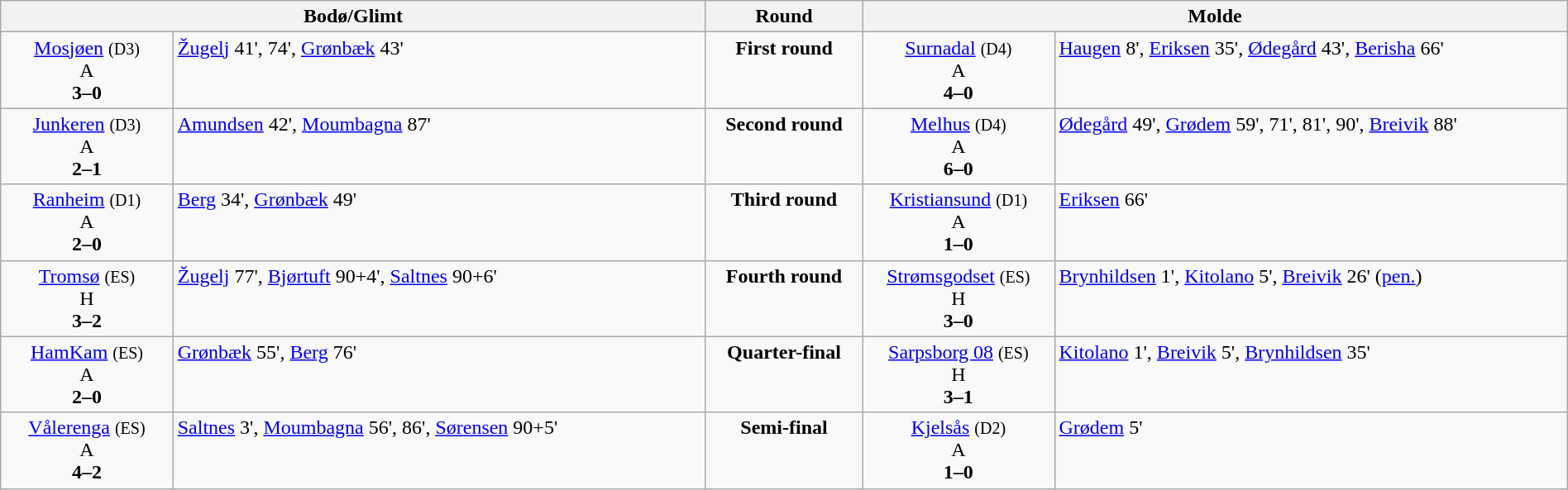<table class=wikitable width=100% style="text-align:center">
<tr valign=top>
<th colspan=2 width=45%>Bodø/Glimt</th>
<th width=10%>Round</th>
<th colspan=2 width=45%>Molde</th>
</tr>
<tr valign=top>
<td><a href='#'>Mosjøen</a> <small>(D3)</small><br>A<br><strong>3–0</strong></td>
<td align=left><a href='#'>Žugelj</a> 41', 74', <a href='#'>Grønbæk</a> 43'</td>
<td><strong>First round</strong></td>
<td><a href='#'>Surnadal</a> <small>(D4)</small><br>A<br><strong>4–0</strong></td>
<td align=left><a href='#'>Haugen</a> 8', <a href='#'>Eriksen</a> 35', <a href='#'>Ødegård</a> 43', <a href='#'>Berisha</a> 66'</td>
</tr>
<tr valign=top>
<td><a href='#'>Junkeren</a> <small>(D3)</small><br>A<br><strong>2–1</strong></td>
<td align=left><a href='#'>Amundsen</a> 42', <a href='#'>Moumbagna</a> 87'</td>
<td><strong>Second round</strong></td>
<td><a href='#'>Melhus</a> <small>(D4)</small><br>A<br><strong>6–0</strong></td>
<td align=left><a href='#'>Ødegård</a> 49', <a href='#'>Grødem</a> 59', 71', 81', 90', <a href='#'>Breivik</a> 88'</td>
</tr>
<tr valign=top>
<td><a href='#'>Ranheim</a> <small>(D1)</small><br>A<br><strong>2–0</strong></td>
<td align=left><a href='#'>Berg</a> 34', <a href='#'>Grønbæk</a> 49'</td>
<td><strong>Third round</strong></td>
<td><a href='#'>Kristiansund</a> <small>(D1)</small><br>A<br><strong>1–0</strong></td>
<td align=left><a href='#'>Eriksen</a> 66'</td>
</tr>
<tr valign=top>
<td><a href='#'>Tromsø</a> <small>(ES)</small><br>H<br><strong>3–2</strong></td>
<td align=left><a href='#'>Žugelj</a> 77', <a href='#'>Bjørtuft</a> 90+4', <a href='#'>Saltnes</a> 90+6'</td>
<td><strong>Fourth round</strong></td>
<td><a href='#'>Strømsgodset</a> <small>(ES)</small><br>H<br><strong>3–0</strong></td>
<td align=left><a href='#'>Brynhildsen</a> 1', <a href='#'>Kitolano</a> 5', <a href='#'>Breivik</a> 26' (<a href='#'>pen.</a>)</td>
</tr>
<tr valign=top>
<td><a href='#'>HamKam</a> <small>(ES)</small><br>A<br><strong>2–0</strong></td>
<td align=left><a href='#'>Grønbæk</a> 55', <a href='#'>Berg</a> 76'</td>
<td><strong>Quarter-final</strong></td>
<td><a href='#'>Sarpsborg 08</a> <small>(ES)</small><br>H<br><strong>3–1</strong></td>
<td align=left><a href='#'>Kitolano</a> 1', <a href='#'>Breivik</a> 5', <a href='#'>Brynhildsen</a> 35'</td>
</tr>
<tr valign=top>
<td><a href='#'>Vålerenga</a> <small>(ES)</small><br>A<br><strong>4–2</strong></td>
<td align=left><a href='#'>Saltnes</a> 3', <a href='#'>Moumbagna</a> 56', 86', <a href='#'>Sørensen</a> 90+5'</td>
<td><strong>Semi-final</strong></td>
<td><a href='#'>Kjelsås</a> <small>(D2)</small><br>A<br><strong>1–0</strong></td>
<td align=left><a href='#'>Grødem</a> 5'</td>
</tr>
</table>
